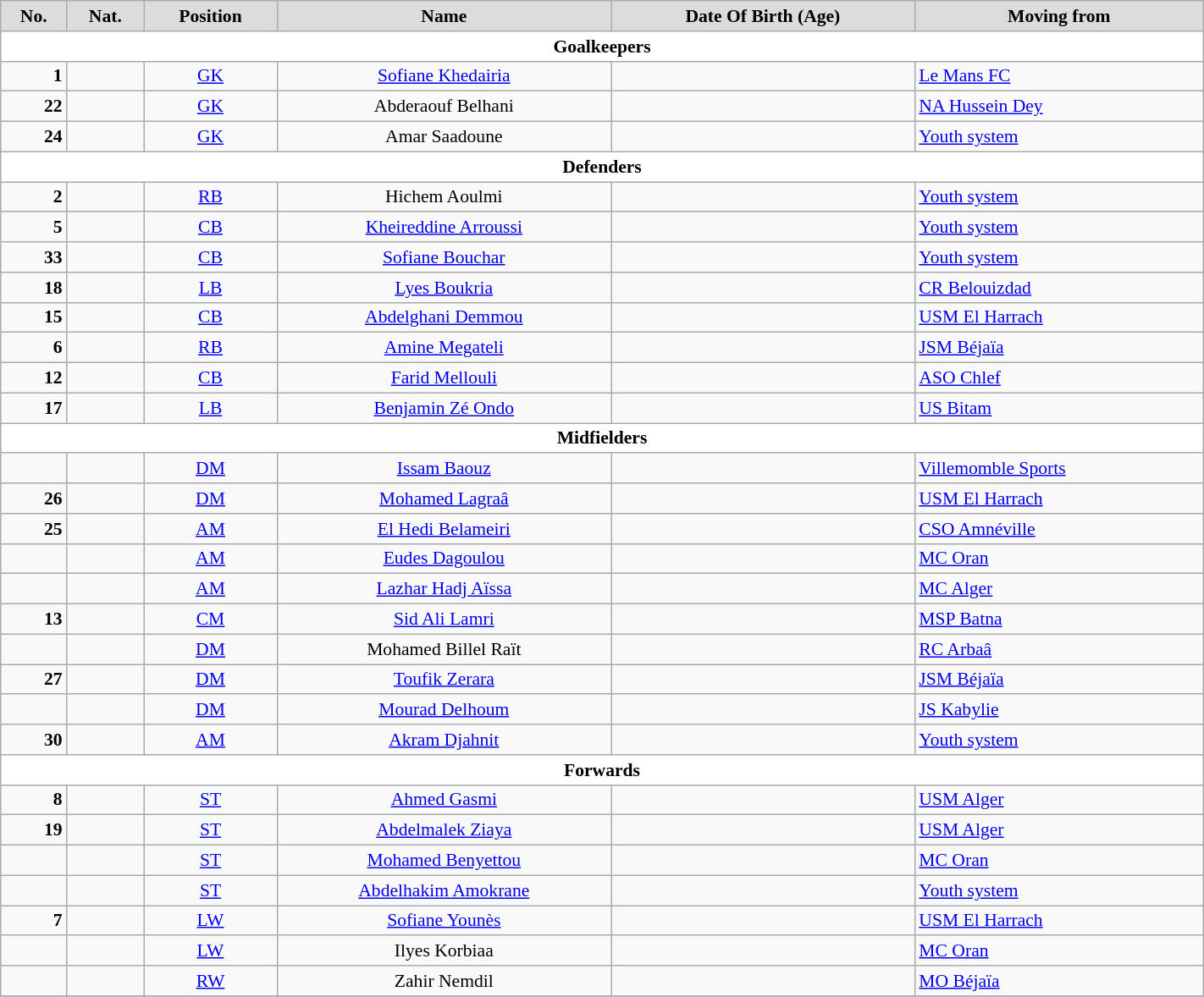<table class="wikitable"  style="text-align:center; font-size:90%; width:75%;">
<tr>
<th style="background:#dcdcdc; color:black; text-align:center;">No.</th>
<th style="background:#dcdcdc; color:black; text-align:center;">Nat.</th>
<th style="background:#dcdcdc; color:black; text-align:center;">Position</th>
<th style="background:#dcdcdc; color:black; text-align:center;">Name</th>
<th style="background:#dcdcdc; color:black; text-align:center;">Date Of Birth (Age)</th>
<th style="background:#dcdcdc; color:black; text-align:center;">Moving from</th>
</tr>
<tr>
<th colspan="10" style="background:#FFFFFF; color:black; text-align:center;">Goalkeepers</th>
</tr>
<tr>
<td style="text-align:right"><strong>1</strong></td>
<td></td>
<td><a href='#'>GK</a></td>
<td><a href='#'>Sofiane Khedairia</a></td>
<td></td>
<td style="text-align:left"> <a href='#'>Le Mans FC</a></td>
</tr>
<tr>
<td style="text-align:right"><strong>22</strong></td>
<td></td>
<td><a href='#'>GK</a></td>
<td>Abderaouf Belhani</td>
<td></td>
<td style="text-align:left"> <a href='#'>NA Hussein Dey</a></td>
</tr>
<tr>
<td style="text-align:right"><strong>24</strong></td>
<td></td>
<td><a href='#'>GK</a></td>
<td>Amar Saadoune</td>
<td></td>
<td style="text-align:left"><a href='#'>Youth system</a></td>
</tr>
<tr>
<th colspan="10" style="background:#FFFFFF; color:black; text-align:center;">Defenders</th>
</tr>
<tr>
<td style="text-align:right"><strong>2</strong></td>
<td></td>
<td><a href='#'>RB</a></td>
<td>Hichem Aoulmi</td>
<td></td>
<td style="text-align:left"><a href='#'>Youth system</a></td>
</tr>
<tr>
<td style="text-align:right"><strong>5</strong></td>
<td></td>
<td><a href='#'>CB</a></td>
<td><a href='#'>Kheireddine Arroussi</a></td>
<td></td>
<td style="text-align:left"><a href='#'>Youth system</a></td>
</tr>
<tr>
<td style="text-align:right"><strong>33</strong></td>
<td></td>
<td><a href='#'>CB</a></td>
<td><a href='#'>Sofiane Bouchar</a></td>
<td></td>
<td style="text-align:left"><a href='#'>Youth system</a></td>
</tr>
<tr>
<td style="text-align:right"><strong>18</strong></td>
<td></td>
<td><a href='#'>LB</a></td>
<td><a href='#'>Lyes Boukria</a></td>
<td></td>
<td style="text-align:left"> <a href='#'>CR Belouizdad</a></td>
</tr>
<tr>
<td style="text-align:right"><strong>15</strong></td>
<td></td>
<td><a href='#'>CB</a></td>
<td><a href='#'>Abdelghani Demmou</a></td>
<td></td>
<td style="text-align:left"> <a href='#'>USM El Harrach</a></td>
</tr>
<tr>
<td style="text-align:right"><strong>6</strong></td>
<td></td>
<td><a href='#'>RB</a></td>
<td><a href='#'>Amine Megateli</a></td>
<td></td>
<td style="text-align:left"> <a href='#'>JSM Béjaïa</a></td>
</tr>
<tr>
<td style="text-align:right"><strong>12</strong></td>
<td></td>
<td><a href='#'>CB</a></td>
<td><a href='#'>Farid Mellouli</a></td>
<td></td>
<td style="text-align:left"> <a href='#'>ASO Chlef</a></td>
</tr>
<tr>
<td style="text-align:right"><strong>17</strong></td>
<td></td>
<td><a href='#'>LB</a></td>
<td><a href='#'>Benjamin Zé Ondo</a></td>
<td></td>
<td style="text-align:left"> <a href='#'>US Bitam</a></td>
</tr>
<tr>
<th colspan="10" style="background:#FFFFFF; color:black; text-align:center;">Midfielders</th>
</tr>
<tr>
<td></td>
<td> </td>
<td><a href='#'>DM</a></td>
<td><a href='#'>Issam Baouz</a></td>
<td></td>
<td style="text-align:left"> <a href='#'>Villemomble Sports</a></td>
</tr>
<tr>
<td style="text-align:right"><strong>26</strong></td>
<td></td>
<td><a href='#'>DM</a></td>
<td><a href='#'>Mohamed Lagraâ</a></td>
<td></td>
<td style="text-align:left"> <a href='#'>USM El Harrach</a></td>
</tr>
<tr>
<td style="text-align:right"><strong>25</strong></td>
<td></td>
<td><a href='#'>AM</a></td>
<td><a href='#'>El Hedi Belameiri</a></td>
<td></td>
<td style="text-align:left"> <a href='#'>CSO Amnéville</a></td>
</tr>
<tr>
<td></td>
<td></td>
<td><a href='#'>AM</a></td>
<td><a href='#'>Eudes Dagoulou</a></td>
<td></td>
<td style="text-align:left"> <a href='#'>MC Oran</a></td>
</tr>
<tr>
<td></td>
<td></td>
<td><a href='#'>AM</a></td>
<td><a href='#'>Lazhar Hadj Aïssa</a></td>
<td></td>
<td style="text-align:left"> <a href='#'>MC Alger</a></td>
</tr>
<tr>
<td style="text-align:right"><strong>13</strong></td>
<td></td>
<td><a href='#'>CM</a></td>
<td><a href='#'>Sid Ali Lamri</a></td>
<td></td>
<td style="text-align:left"> <a href='#'>MSP Batna</a></td>
</tr>
<tr>
<td></td>
<td></td>
<td><a href='#'>DM</a></td>
<td>Mohamed Billel Raït</td>
<td></td>
<td style="text-align:left"> <a href='#'>RC Arbaâ</a></td>
</tr>
<tr>
<td style="text-align:right"><strong>27</strong></td>
<td></td>
<td><a href='#'>DM</a></td>
<td><a href='#'>Toufik Zerara</a></td>
<td></td>
<td style="text-align:left"> <a href='#'>JSM Béjaïa</a></td>
</tr>
<tr>
<td></td>
<td></td>
<td><a href='#'>DM</a></td>
<td><a href='#'>Mourad Delhoum</a></td>
<td></td>
<td style="text-align:left"> <a href='#'>JS Kabylie</a></td>
</tr>
<tr>
<td style="text-align:right"><strong>30</strong></td>
<td></td>
<td><a href='#'>AM</a></td>
<td><a href='#'>Akram Djahnit</a></td>
<td></td>
<td style="text-align:left"><a href='#'>Youth system</a></td>
</tr>
<tr>
<th colspan="10" style="background:#FFFFFF; color:black; text-align:center;">Forwards</th>
</tr>
<tr>
<td style="text-align:right"><strong>8</strong></td>
<td></td>
<td><a href='#'>ST</a></td>
<td><a href='#'>Ahmed Gasmi</a></td>
<td></td>
<td style="text-align:left"> <a href='#'>USM Alger</a></td>
</tr>
<tr>
<td style="text-align:right"><strong>19</strong></td>
<td></td>
<td><a href='#'>ST</a></td>
<td><a href='#'>Abdelmalek Ziaya</a></td>
<td></td>
<td style="text-align:left"> <a href='#'>USM Alger</a></td>
</tr>
<tr>
<td></td>
<td></td>
<td><a href='#'>ST</a></td>
<td><a href='#'>Mohamed Benyettou</a></td>
<td></td>
<td style="text-align:left"> <a href='#'>MC Oran</a></td>
</tr>
<tr>
<td></td>
<td></td>
<td><a href='#'>ST</a></td>
<td><a href='#'>Abdelhakim Amokrane</a></td>
<td></td>
<td style="text-align:left"><a href='#'>Youth system</a></td>
</tr>
<tr>
<td style="text-align:right"><strong>7</strong></td>
<td></td>
<td><a href='#'>LW</a></td>
<td><a href='#'>Sofiane Younès</a></td>
<td></td>
<td style="text-align:left"> <a href='#'>USM El Harrach</a></td>
</tr>
<tr>
<td></td>
<td></td>
<td><a href='#'>LW</a></td>
<td>Ilyes Korbiaa</td>
<td></td>
<td style="text-align:left"> <a href='#'>MC Oran</a></td>
</tr>
<tr>
<td></td>
<td></td>
<td><a href='#'>RW</a></td>
<td>Zahir Nemdil</td>
<td></td>
<td style="text-align:left"> <a href='#'>MO Béjaïa</a></td>
</tr>
<tr>
</tr>
</table>
